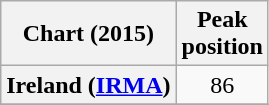<table class="wikitable plainrowheaders" style="text-align:center">
<tr>
<th>Chart (2015)</th>
<th>Peak<br>position</th>
</tr>
<tr>
<th scope="row">Ireland (<a href='#'>IRMA</a>)</th>
<td>86</td>
</tr>
<tr>
</tr>
</table>
